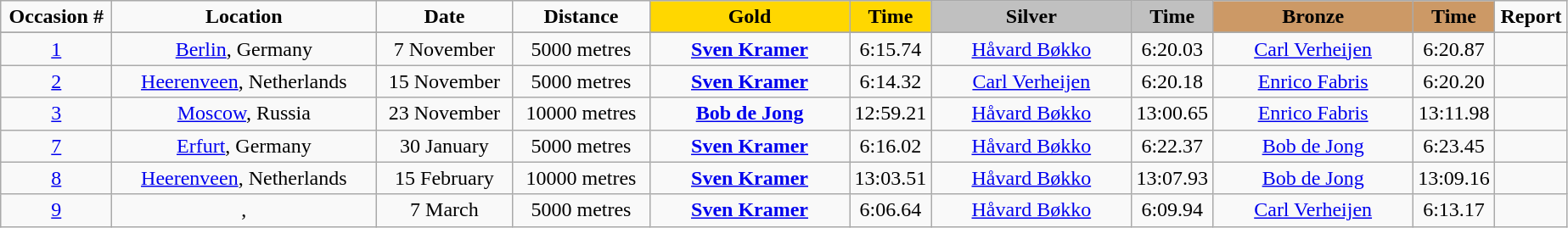<table class="wikitable">
<tr>
<td width="80" align="center"><strong>Occasion #</strong></td>
<td width="200" align="center"><strong>Location</strong></td>
<td width="100" align="center"><strong>Date</strong></td>
<td width="100" align="center"><strong>Distance</strong></td>
<td width="150" bgcolor="gold" align="center"><strong>Gold</strong></td>
<td width="50" bgcolor="gold" align="center"><strong>Time</strong></td>
<td width="150" bgcolor="silver" align="center"><strong>Silver</strong></td>
<td width="50" bgcolor="silver" align="center"><strong>Time</strong></td>
<td width="150" bgcolor="#CC9966" align="center"><strong>Bronze</strong></td>
<td width="50" bgcolor="#CC9966" align="center"><strong>Time</strong></td>
<td width="50" align="center"><strong>Report</strong></td>
</tr>
<tr bgcolor="#cccccc">
</tr>
<tr>
<td align="center"><a href='#'>1</a></td>
<td align="center"><a href='#'>Berlin</a>, Germany</td>
<td align="center">7 November</td>
<td align="center">5000 metres</td>
<td align="center"><strong><a href='#'>Sven Kramer</a></strong><br><small></small></td>
<td align="center">6:15.74</td>
<td align="center"><a href='#'>Håvard Bøkko</a><br><small></small></td>
<td align="center">6:20.03</td>
<td align="center"><a href='#'>Carl Verheijen</a><br><small></small></td>
<td align="center">6:20.87</td>
<td align="center"></td>
</tr>
<tr>
<td align="center"><a href='#'>2</a></td>
<td align="center"><a href='#'>Heerenveen</a>, Netherlands</td>
<td align="center">15 November</td>
<td align="center">5000 metres</td>
<td align="center"><strong><a href='#'>Sven Kramer</a></strong><br><small></small></td>
<td align="center">6:14.32</td>
<td align="center"><a href='#'>Carl Verheijen</a><br><small></small></td>
<td align="center">6:20.18</td>
<td align="center"><a href='#'>Enrico Fabris</a><br><small></small></td>
<td align="center">6:20.20</td>
<td align="center"></td>
</tr>
<tr>
<td align="center"><a href='#'>3</a></td>
<td align="center"><a href='#'>Moscow</a>, Russia</td>
<td align="center">23 November</td>
<td align="center">10000 metres</td>
<td align="center"><strong><a href='#'>Bob de Jong</a></strong><br><small></small></td>
<td align="center">12:59.21</td>
<td align="center"><a href='#'>Håvard Bøkko</a><br><small></small></td>
<td align="center">13:00.65</td>
<td align="center"><a href='#'>Enrico Fabris</a><br><small></small></td>
<td align="center">13:11.98</td>
<td align="center"></td>
</tr>
<tr>
<td align="center"><a href='#'>7</a></td>
<td align="center"><a href='#'>Erfurt</a>, Germany</td>
<td align="center">30 January</td>
<td align="center">5000 metres</td>
<td align="center"><strong><a href='#'>Sven Kramer</a></strong><br><small></small></td>
<td align="center">6:16.02</td>
<td align="center"><a href='#'>Håvard Bøkko</a><br><small></small></td>
<td align="center">6:22.37</td>
<td align="center"><a href='#'>Bob de Jong</a><br><small></small></td>
<td align="center">6:23.45</td>
<td align="center"></td>
</tr>
<tr>
<td align="center"><a href='#'>8</a></td>
<td align="center"><a href='#'>Heerenveen</a>, Netherlands</td>
<td align="center">15 February</td>
<td align="center">10000 metres</td>
<td align="center"><strong><a href='#'>Sven Kramer</a></strong><br><small></small></td>
<td align="center">13:03.51</td>
<td align="center"><a href='#'>Håvard Bøkko</a><br><small></small></td>
<td align="center">13:07.93</td>
<td align="center"><a href='#'>Bob de Jong</a><br><small></small></td>
<td align="center">13:09.16</td>
<td align="center"></td>
</tr>
<tr>
<td align="center"><a href='#'>9</a></td>
<td align="center">, </td>
<td align="center">7 March</td>
<td align="center">5000 metres</td>
<td align="center"><strong><a href='#'>Sven Kramer</a></strong><br><small></small></td>
<td align="center">6:06.64</td>
<td align="center"><a href='#'>Håvard Bøkko</a><br><small></small></td>
<td align="center">6:09.94</td>
<td align="center"><a href='#'>Carl Verheijen</a><br><small></small></td>
<td align="center">6:13.17</td>
<td align="center"></td>
</tr>
</table>
